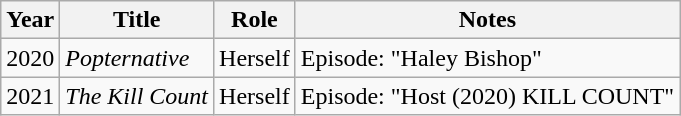<table class="wikitable sortable">
<tr>
<th>Year</th>
<th>Title</th>
<th>Role</th>
<th>Notes</th>
</tr>
<tr>
<td>2020</td>
<td><em>Popternative</em></td>
<td>Herself</td>
<td>Episode: "Haley Bishop"</td>
</tr>
<tr>
<td>2021</td>
<td><em>The Kill Count</em></td>
<td>Herself</td>
<td>Episode: "Host (2020) KILL COUNT"</td>
</tr>
</table>
